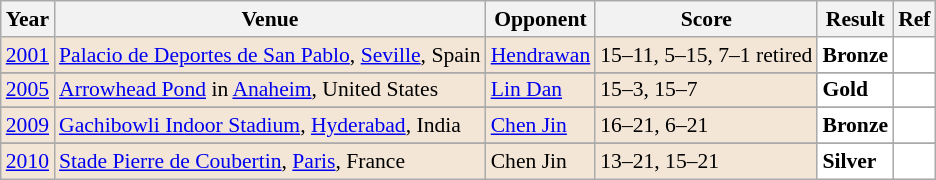<table class="sortable wikitable" style="font-size: 90%">
<tr>
<th>Year</th>
<th>Venue</th>
<th>Opponent</th>
<th>Score</th>
<th>Result</th>
<th>Ref</th>
</tr>
<tr style="background:#F3E6D7">
<td align="center"><a href='#'>2001</a></td>
<td align="left"><a href='#'>Palacio de Deportes de San Pablo</a>, <a href='#'>Seville</a>, Spain</td>
<td align="left"> <a href='#'>Hendrawan</a></td>
<td align="left">15–11, 5–15, 7–1 retired</td>
<td style="text-align:left; background:white"> <strong>Bronze</strong></td>
<td style="text-align:center; background:white"></td>
</tr>
<tr>
</tr>
<tr style="background:#F3E6D7">
<td align="center"><a href='#'>2005</a></td>
<td align="left"><a href='#'>Arrowhead Pond</a> in <a href='#'>Anaheim</a>, United States</td>
<td align="left"> <a href='#'>Lin Dan</a></td>
<td align="left">15–3, 15–7</td>
<td style="text-align:left; background:white"> <strong>Gold</strong></td>
<td style="text-align:center; background:white"></td>
</tr>
<tr>
</tr>
<tr style="background:#F3E6D7">
<td align="center"><a href='#'>2009</a></td>
<td align="left"><a href='#'>Gachibowli Indoor Stadium</a>, <a href='#'>Hyderabad</a>, India</td>
<td align="left"> <a href='#'>Chen Jin</a></td>
<td align="left">16–21, 6–21</td>
<td style="text-align:left; background:white"> <strong>Bronze</strong></td>
<td style="text-align:center; background:white"></td>
</tr>
<tr>
</tr>
<tr style="background:#F3E6D7">
<td align="center"><a href='#'>2010</a></td>
<td align="left"><a href='#'>Stade Pierre de Coubertin</a>, <a href='#'>Paris</a>, France</td>
<td align="left"> Chen Jin</td>
<td align="left">13–21, 15–21</td>
<td style="text-align:left; background:white"> <strong>Silver</strong></td>
<td style="text-align:center; background:white"></td>
</tr>
</table>
